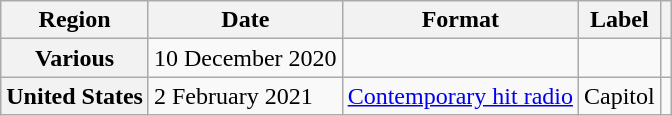<table class="wikitable plainrowheaders">
<tr>
<th scope="col">Region</th>
<th scope="col">Date</th>
<th scope="col">Format</th>
<th scope="col">Label</th>
<th scope="col"></th>
</tr>
<tr>
<th scope="row">Various</th>
<td>10 December 2020</td>
<td rowspan="1"></td>
<td rowspan="1"></td>
<td></td>
</tr>
<tr>
<th scope="row">United States</th>
<td>2 February 2021</td>
<td><a href='#'>Contemporary hit radio</a></td>
<td>Capitol</td>
<td></td>
</tr>
</table>
